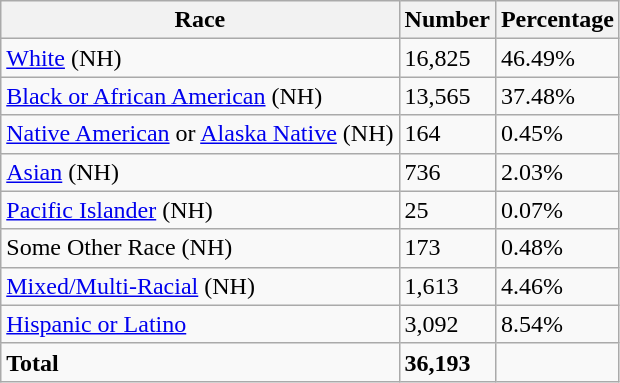<table class="wikitable">
<tr>
<th>Race</th>
<th>Number</th>
<th>Percentage</th>
</tr>
<tr>
<td><a href='#'>White</a> (NH)</td>
<td>16,825</td>
<td>46.49%</td>
</tr>
<tr>
<td><a href='#'>Black or African American</a> (NH)</td>
<td>13,565</td>
<td>37.48%</td>
</tr>
<tr>
<td><a href='#'>Native American</a> or <a href='#'>Alaska Native</a> (NH)</td>
<td>164</td>
<td>0.45%</td>
</tr>
<tr>
<td><a href='#'>Asian</a> (NH)</td>
<td>736</td>
<td>2.03%</td>
</tr>
<tr>
<td><a href='#'>Pacific Islander</a> (NH)</td>
<td>25</td>
<td>0.07%</td>
</tr>
<tr>
<td>Some Other Race (NH)</td>
<td>173</td>
<td>0.48%</td>
</tr>
<tr>
<td><a href='#'>Mixed/Multi-Racial</a> (NH)</td>
<td>1,613</td>
<td>4.46%</td>
</tr>
<tr>
<td><a href='#'>Hispanic or Latino</a></td>
<td>3,092</td>
<td>8.54%</td>
</tr>
<tr>
<td><strong>Total</strong></td>
<td><strong>36,193</strong></td>
<td></td>
</tr>
</table>
